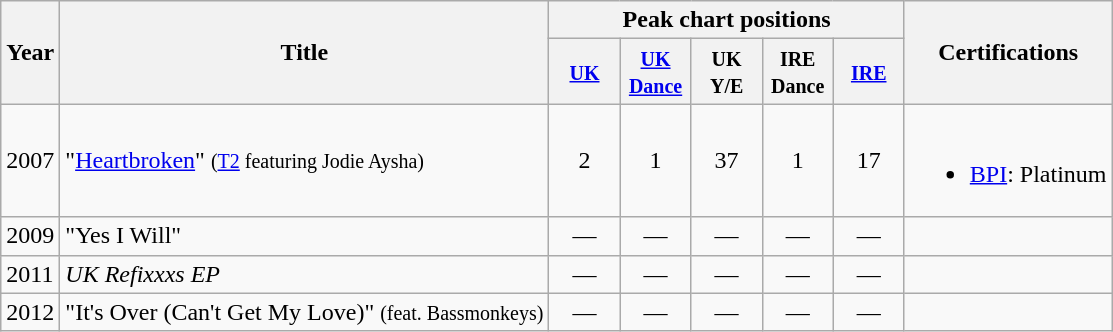<table class="wikitable">
<tr>
<th rowspan="2">Year</th>
<th rowspan="2">Title</th>
<th colspan="5">Peak chart positions</th>
<th rowspan="2">Certifications</th>
</tr>
<tr>
<th width="40"><small><a href='#'>UK</a></small></th>
<th width="40"><small><a href='#'>UK <br>Dance</a></small></th>
<th width="40"><small>UK <br>Y/E</small></th>
<th width="40"><small>IRE <br>Dance</small></th>
<th width="40"><small><a href='#'>IRE</a></small></th>
</tr>
<tr>
<td>2007</td>
<td>"<a href='#'>Heartbroken</a>" <small>(<a href='#'>T2</a> featuring Jodie Aysha)</small></td>
<td align="center">2</td>
<td align="center">1</td>
<td align="center">37</td>
<td align="center">1</td>
<td align="center">17</td>
<td><br><ul><li><a href='#'>BPI</a>: Platinum</li></ul></td>
</tr>
<tr>
<td>2009</td>
<td>"Yes I Will"</td>
<td align="center">—</td>
<td align="center">—</td>
<td align="center">—</td>
<td align="center">—</td>
<td align="center">—</td>
<td></td>
</tr>
<tr>
<td>2011</td>
<td><em>UK Refixxxs EP</em></td>
<td align="center">—</td>
<td align="center">—</td>
<td align="center">—</td>
<td align="center">—</td>
<td align="center">—</td>
<td></td>
</tr>
<tr>
<td>2012</td>
<td>"It's Over (Can't Get My Love)" <small>(feat. Bassmonkeys)</small></td>
<td align="center">—</td>
<td align="center">—</td>
<td align="center">—</td>
<td align="center">—</td>
<td align="center">—</td>
<td></td>
</tr>
</table>
